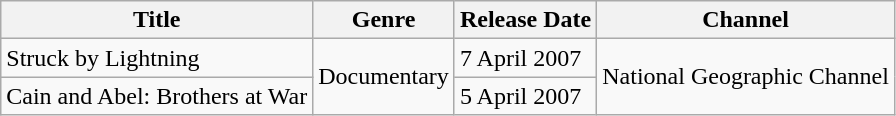<table class="wikitable sortable">
<tr>
<th>Title</th>
<th>Genre</th>
<th>Release Date</th>
<th>Channel</th>
</tr>
<tr>
<td>Struck by Lightning</td>
<td rowspan="2">Documentary</td>
<td>7 April 2007</td>
<td rowspan="2">National Geographic Channel</td>
</tr>
<tr>
<td>Cain and Abel: Brothers at War</td>
<td>5 April 2007</td>
</tr>
</table>
